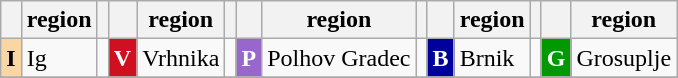<table class="wikitable">
<tr>
<th></th>
<th>region</th>
<th></th>
<th></th>
<th>region</th>
<th></th>
<th></th>
<th>region</th>
<th></th>
<th></th>
<th>region</th>
<th></th>
<th></th>
<th>region</th>
</tr>
<tr>
<td style="text-align:center; background:#FAD6A5; color:black"><strong>I</strong></td>
<td>Ig</td>
<td></td>
<td style="text-align:center; background:#CF1020; color:white"><strong>V</strong></td>
<td>Vrhnika</td>
<td></td>
<td style="text-align:center; background:#9966CC; color:white"><strong>P</strong></td>
<td>Polhov Gradec</td>
<td></td>
<td style="text-align:center; background:#00009C; color:white"><strong>B</strong></td>
<td>Brnik</td>
<td></td>
<td style="text-align:center; background:#009900; color:white"><strong>G</strong></td>
<td>Grosuplje</td>
</tr>
<tr>
</tr>
</table>
